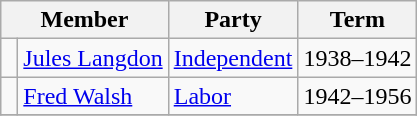<table class="wikitable">
<tr>
<th colspan=2>Member</th>
<th>Party</th>
<th>Term</th>
</tr>
<tr>
<td> </td>
<td><a href='#'>Jules Langdon</a></td>
<td><a href='#'>Independent</a></td>
<td>1938–1942</td>
</tr>
<tr>
<td> </td>
<td><a href='#'>Fred Walsh</a></td>
<td><a href='#'>Labor</a></td>
<td>1942–1956</td>
</tr>
<tr>
</tr>
</table>
